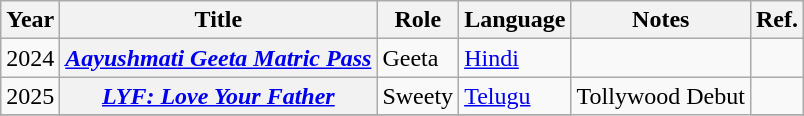<table class="wikitable sortable plainrowheaders">
<tr style="text-align:center;">
<th scope="col">Year</th>
<th scope="col">Title</th>
<th scope="col">Role</th>
<th scope="col">Language</th>
<th scope="col" class="unsortable">Notes</th>
<th scope="col" class="unsortable">Ref.</th>
</tr>
<tr>
<td>2024</td>
<th scope="row"><em><a href='#'>Aayushmati Geeta Matric Pass</a></em></th>
<td>Geeta</td>
<td><a href='#'>Hindi</a></td>
<td></td>
<td></td>
</tr>
<tr>
<td>2025</td>
<th scope="row"><em><a href='#'>LYF: Love Your Father</a></em></th>
<td>Sweety</td>
<td><a href='#'>Telugu</a></td>
<td rowspan="2">Tollywood Debut</td>
<td></td>
</tr>
<tr>
</tr>
</table>
